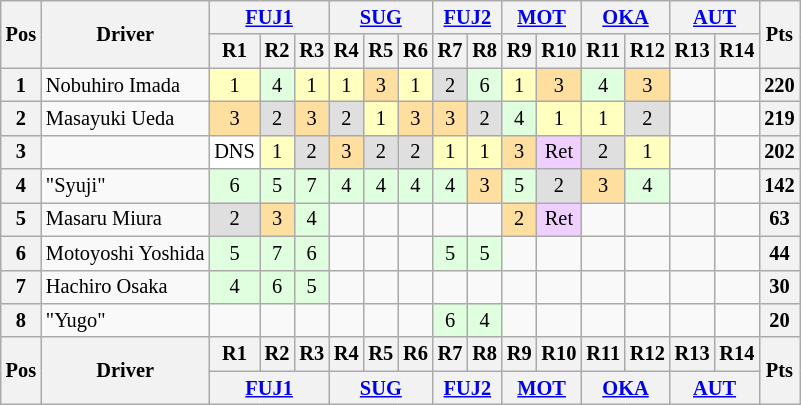<table class="wikitable" style="font-size: 85%; text-align: center;">
<tr>
<th rowspan="2" valign="middle">Pos</th>
<th rowspan="2" valign="middle">Driver</th>
<th colspan="3"><a href='#'>FUJ1</a></th>
<th colspan="3"><a href='#'>SUG</a></th>
<th colspan="2"><a href='#'>FUJ2</a></th>
<th colspan="2"><a href='#'>MOT</a></th>
<th colspan="2"><a href='#'>OKA</a></th>
<th colspan="2"><a href='#'>AUT</a></th>
<th rowspan="2" valign="middle">Pts</th>
</tr>
<tr>
<th>R1</th>
<th>R2</th>
<th>R3</th>
<th>R4</th>
<th>R5</th>
<th>R6</th>
<th>R7</th>
<th>R8</th>
<th>R9</th>
<th>R10</th>
<th>R11</th>
<th>R12</th>
<th>R13</th>
<th>R14</th>
</tr>
<tr>
<th>1</th>
<td align="left"> Nobuhiro Imada</td>
<td style="background:#FFFFBF;">1</td>
<td style="background:#DFFFDF;">4</td>
<td style="background:#FFFFBF;">1</td>
<td style="background:#FFFFBF;">1</td>
<td style="background:#FFDF9F;">3</td>
<td style="background:#FFFFBF;">1</td>
<td style="background:#DFDFDF;">2</td>
<td style="background:#DFFFDF;">6</td>
<td style="background:#FFFFBF;">1</td>
<td style="background:#FFDF9F;">3</td>
<td style="background:#DFFFDF;">4</td>
<td style="background:#FFDF9F;">3</td>
<td></td>
<td></td>
<th>220</th>
</tr>
<tr>
<th>2</th>
<td align="left"> Masayuki Ueda</td>
<td style="background:#FFDF9F;">3</td>
<td style="background:#DFDFDF;">2</td>
<td style="background:#FFDF9F;">3</td>
<td style="background:#DFDFDF;">2</td>
<td style="background:#FFFFBF;">1</td>
<td style="background:#FFDF9F;">3</td>
<td style="background:#FFDF9F;">3</td>
<td style="background:#DFDFDF;">2</td>
<td style="background:#DFFFDF;">4</td>
<td style="background:#FFFFBF;">1</td>
<td style="background:#FFFFBF;">1</td>
<td style="background:#DFDFDF;">2</td>
<td></td>
<td></td>
<th>219</th>
</tr>
<tr>
<th>3</th>
<td align="left"> </td>
<td style="background:#FFFFFF;">DNS</td>
<td style="background:#FFFFBF;">1</td>
<td style="background:#DFDFDF;">2</td>
<td style="background:#FFDF9F;">3</td>
<td style="background:#DFDFDF;">2</td>
<td style="background:#DFDFDF;">2</td>
<td style="background:#FFFFBF;">1</td>
<td style="background:#FFFFBF;">1</td>
<td style="background:#FFDF9F;">3</td>
<td style="background:#efcfff;">Ret</td>
<td style="background:#DFDFDF;">2</td>
<td style="background:#FFFFBF;">1</td>
<td></td>
<td></td>
<th>202</th>
</tr>
<tr>
<th>4</th>
<td align="left"> "Syuji"</td>
<td style="background:#DFFFDF;">6</td>
<td style="background:#DFFFDF;">5</td>
<td style="background:#DFFFDF;">7</td>
<td style="background:#DFFFDF;">4</td>
<td style="background:#DFFFDF;">4</td>
<td style="background:#DFFFDF;">4</td>
<td style="background:#DFFFDF;">4</td>
<td style="background:#FFDF9F;">3</td>
<td style="background:#DFFFDF;">5</td>
<td style="background:#DFDFDF;">2</td>
<td style="background:#FFDF9F;">3</td>
<td style="background:#DFFFDF;">4</td>
<td></td>
<td></td>
<th>142</th>
</tr>
<tr>
<th>5</th>
<td align="left"> Masaru Miura</td>
<td style="background:#DFDFDF;">2</td>
<td style="background:#FFDF9F;">3</td>
<td style="background:#DFFFDF;">4</td>
<td></td>
<td></td>
<td></td>
<td></td>
<td></td>
<td style="background:#FFDF9F;">2</td>
<td style="background:#efcfff;">Ret</td>
<td></td>
<td></td>
<td></td>
<td></td>
<th>63</th>
</tr>
<tr>
<th>6</th>
<td align="left" nowrap> Motoyoshi Yoshida</td>
<td style="background:#DFFFDF;">5</td>
<td style="background:#DFFFDF;">7</td>
<td style="background:#DFFFDF;">6</td>
<td></td>
<td></td>
<td></td>
<td style="background:#DFFFDF;">5</td>
<td style="background:#DFFFDF;">5</td>
<td></td>
<td></td>
<td></td>
<td></td>
<td></td>
<td></td>
<th>44</th>
</tr>
<tr>
<th>7</th>
<td align="left"> Hachiro Osaka</td>
<td style="background:#DFFFDF;">4</td>
<td style="background:#DFFFDF;">6</td>
<td style="background:#DFFFDF;">5</td>
<td></td>
<td></td>
<td></td>
<td></td>
<td></td>
<td></td>
<td></td>
<td></td>
<td></td>
<td></td>
<td></td>
<th>30</th>
</tr>
<tr>
<th>8</th>
<td align="left"> "Yugo"</td>
<td></td>
<td></td>
<td></td>
<td></td>
<td></td>
<td></td>
<td style="background:#DFFFDF;">6</td>
<td style="background:#DFFFDF;">4</td>
<td></td>
<td></td>
<td></td>
<td></td>
<td></td>
<td></td>
<th>20</th>
</tr>
<tr>
<th rowspan="2">Pos</th>
<th rowspan="2">Driver</th>
<th>R1</th>
<th>R2</th>
<th>R3</th>
<th>R4</th>
<th>R5</th>
<th>R6</th>
<th>R7</th>
<th>R8</th>
<th>R9</th>
<th>R10</th>
<th>R11</th>
<th>R12</th>
<th>R13</th>
<th>R14</th>
<th rowspan="2">Pts</th>
</tr>
<tr>
<th colspan="3"><a href='#'>FUJ1</a></th>
<th colspan="3"><a href='#'>SUG</a></th>
<th colspan="2"><a href='#'>FUJ2</a></th>
<th colspan="2"><a href='#'>MOT</a></th>
<th colspan="2"><a href='#'>OKA</a></th>
<th colspan="2"><a href='#'>AUT</a></th>
</tr>
</table>
